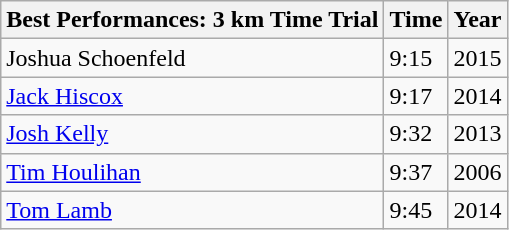<table class="wikitable">
<tr>
<th>Best Performances: 3 km Time Trial</th>
<th>Time</th>
<th>Year</th>
</tr>
<tr>
<td>Joshua Schoenfeld</td>
<td>9:15</td>
<td>2015</td>
</tr>
<tr>
<td><a href='#'>Jack Hiscox</a></td>
<td>9:17</td>
<td>2014</td>
</tr>
<tr>
<td><a href='#'>Josh Kelly</a></td>
<td>9:32</td>
<td>2013</td>
</tr>
<tr>
<td><a href='#'>Tim Houlihan</a></td>
<td>9:37</td>
<td>2006</td>
</tr>
<tr>
<td><a href='#'>Tom Lamb</a></td>
<td>9:45</td>
<td>2014</td>
</tr>
</table>
